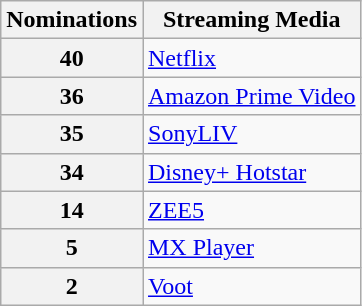<table class="wikitable" style="display:inline-table;">
<tr>
<th>Nominations</th>
<th>Streaming Media</th>
</tr>
<tr>
<th>40</th>
<td><a href='#'>Netflix</a></td>
</tr>
<tr>
<th>36</th>
<td><a href='#'>Amazon Prime Video</a></td>
</tr>
<tr>
<th>35</th>
<td><a href='#'>SonyLIV</a></td>
</tr>
<tr>
<th>34</th>
<td><a href='#'>Disney+ Hotstar</a></td>
</tr>
<tr>
<th>14</th>
<td><a href='#'>ZEE5</a></td>
</tr>
<tr>
<th>5</th>
<td><a href='#'>MX Player</a></td>
</tr>
<tr>
<th>2</th>
<td><a href='#'>Voot</a></td>
</tr>
</table>
